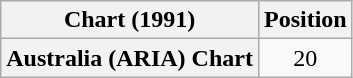<table class="wikitable plainrowheaders" style="text-align:center">
<tr>
<th scope="col">Chart (1991)</th>
<th scope="col">Position</th>
</tr>
<tr>
<th scope="row">Australia (ARIA) Chart</th>
<td>20</td>
</tr>
</table>
